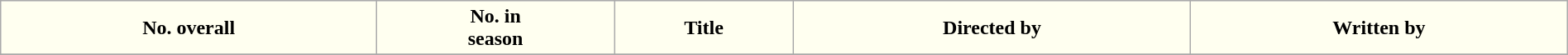<table class="wikitable plainrowheaders" style="width: 100%; margin-right: 0;">
<tr>
<th style="background:#FFFFF0;  color:#000000;">No. overall</th>
<th style="background:#FFFFF0;  color:#000000;">No. in<br>season</th>
<th style="background:#FFFFF0;  color:#000000;">Title</th>
<th style="background:#FFFFF0;  color:#000000;">Directed by</th>
<th style="background:#FFFFF0;  color:#000000;">Written by</th>
</tr>
<tr>
</tr>
</table>
